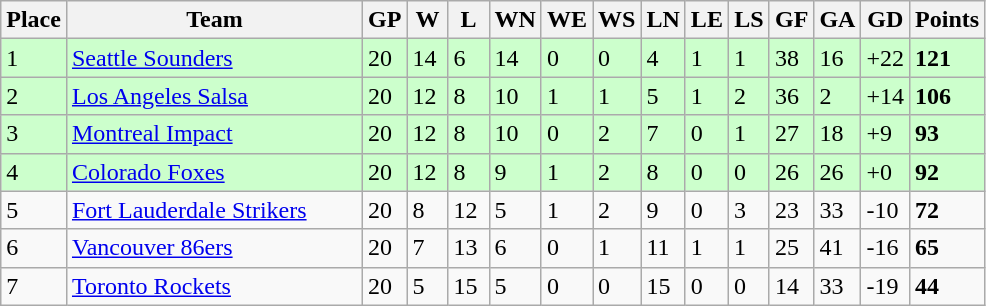<table class="wikitable">
<tr>
<th>Place</th>
<th style="width:190px;">Team</th>
<th width="20">GP</th>
<th width="20">W</th>
<th width="20">L</th>
<th width="20">WN</th>
<th width="20">WE</th>
<th width="20">WS</th>
<th width="20">LN</th>
<th width="20">LE</th>
<th width="20">LS</th>
<th width="20">GF</th>
<th width="20">GA</th>
<th width="20">GD</th>
<th>Points</th>
</tr>
<tr style="background:#cfc;">
<td>1</td>
<td><a href='#'>Seattle Sounders</a></td>
<td>20</td>
<td>14</td>
<td>6</td>
<td>14</td>
<td>0</td>
<td>0</td>
<td>4</td>
<td>1</td>
<td>1</td>
<td>38</td>
<td>16</td>
<td>+22</td>
<td><strong>121</strong></td>
</tr>
<tr style="background:#cfc;">
<td>2</td>
<td><a href='#'>Los Angeles Salsa</a></td>
<td>20</td>
<td>12</td>
<td>8</td>
<td>10</td>
<td>1</td>
<td>1</td>
<td>5</td>
<td>1</td>
<td>2</td>
<td>36</td>
<td>2</td>
<td>+14</td>
<td><strong>106</strong></td>
</tr>
<tr style="background:#cfc;">
<td>3</td>
<td><a href='#'>Montreal Impact</a></td>
<td>20</td>
<td>12</td>
<td>8</td>
<td>10</td>
<td>0</td>
<td>2</td>
<td>7</td>
<td>0</td>
<td>1</td>
<td>27</td>
<td>18</td>
<td>+9</td>
<td><strong>93</strong></td>
</tr>
<tr style="background:#cfc;">
<td>4</td>
<td><a href='#'>Colorado Foxes</a></td>
<td>20</td>
<td>12</td>
<td>8</td>
<td>9</td>
<td>1</td>
<td>2</td>
<td>8</td>
<td>0</td>
<td>0</td>
<td>26</td>
<td>26</td>
<td>+0</td>
<td><strong>92</strong></td>
</tr>
<tr>
<td>5</td>
<td><a href='#'>Fort Lauderdale Strikers</a></td>
<td>20</td>
<td>8</td>
<td>12</td>
<td>5</td>
<td>1</td>
<td>2</td>
<td>9</td>
<td>0</td>
<td>3</td>
<td>23</td>
<td>33</td>
<td>-10</td>
<td><strong>72</strong></td>
</tr>
<tr>
<td>6</td>
<td><a href='#'>Vancouver 86ers</a></td>
<td>20</td>
<td>7</td>
<td>13</td>
<td>6</td>
<td>0</td>
<td>1</td>
<td>11</td>
<td>1</td>
<td>1</td>
<td>25</td>
<td>41</td>
<td>-16</td>
<td><strong>65</strong></td>
</tr>
<tr>
<td>7</td>
<td><a href='#'>Toronto Rockets</a></td>
<td>20</td>
<td>5</td>
<td>15</td>
<td>5</td>
<td>0</td>
<td>0</td>
<td>15</td>
<td>0</td>
<td>0</td>
<td>14</td>
<td>33</td>
<td>-19</td>
<td><strong>44</strong></td>
</tr>
</table>
